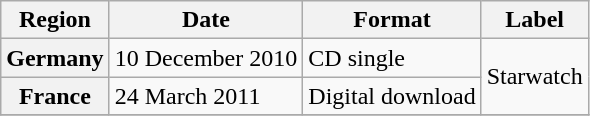<table class="wikitable plainrowheaders unsortable">
<tr>
<th>Region</th>
<th>Date</th>
<th>Format</th>
<th>Label</th>
</tr>
<tr>
<th scope="row">Germany</th>
<td>10 December 2010</td>
<td>CD single</td>
<td rowspan="2">Starwatch</td>
</tr>
<tr>
<th scope="row">France</th>
<td>24 March 2011</td>
<td>Digital download</td>
</tr>
<tr>
</tr>
</table>
